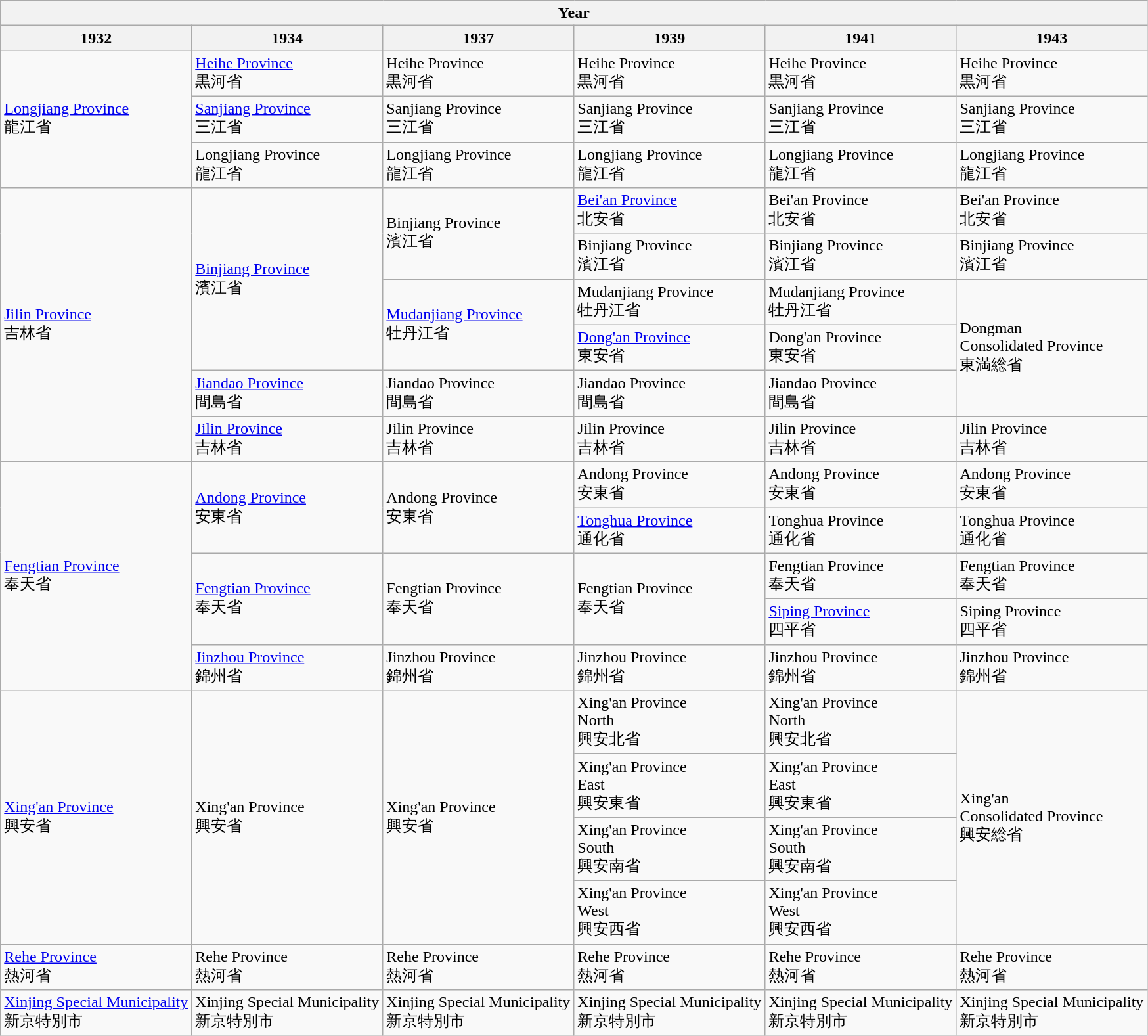<table class="wikitable">
<tr>
<th colspan="6">Year</th>
</tr>
<tr>
<th>1932</th>
<th>1934</th>
<th>1937</th>
<th>1939</th>
<th>1941</th>
<th>1943</th>
</tr>
<tr>
<td rowspan="4"><a href='#'>Longjiang Province</a><br>龍江省</td>
<td><a href='#'>Heihe Province</a><br>黒河省</td>
<td>Heihe Province<br>黒河省</td>
<td>Heihe Province<br>黒河省</td>
<td>Heihe Province<br>黒河省</td>
<td>Heihe Province<br>黒河省</td>
</tr>
<tr>
<td><a href='#'>Sanjiang Province</a><br>三江省</td>
<td>Sanjiang Province<br>三江省</td>
<td>Sanjiang Province<br>三江省</td>
<td>Sanjiang Province<br>三江省</td>
<td>Sanjiang Province<br>三江省</td>
</tr>
<tr>
<td rowspan="2">Longjiang Province<br>龍江省</td>
<td rowspan="2">Longjiang Province<br>龍江省</td>
<td>Longjiang Province<br>龍江省</td>
<td>Longjiang Province<br>龍江省</td>
<td>Longjiang Province<br>龍江省</td>
</tr>
<tr>
<td rowspan="2"><a href='#'>Bei'an Province</a><br>北安省</td>
<td rowspan="2">Bei'an Province<br>北安省</td>
<td rowspan="2">Bei'an Province<br>北安省</td>
</tr>
<tr>
<td rowspan="6"><a href='#'>Jilin Province</a><br>吉林省</td>
<td rowspan="4"><a href='#'>Binjiang Province</a><br>濱江省</td>
<td rowspan="2">Binjiang Province<br>濱江省</td>
</tr>
<tr>
<td>Binjiang Province<br>濱江省</td>
<td>Binjiang Province<br>濱江省</td>
<td>Binjiang Province<br>濱江省</td>
</tr>
<tr>
<td rowspan="2"><a href='#'>Mudanjiang Province</a><br>牡丹江省</td>
<td>Mudanjiang Province<br>牡丹江省</td>
<td>Mudanjiang Province<br>牡丹江省</td>
<td rowspan="3">Dongman<br>Consolidated Province<br>東満総省</td>
</tr>
<tr>
<td><a href='#'>Dong'an Province</a><br>東安省</td>
<td>Dong'an Province<br>東安省</td>
</tr>
<tr>
<td><a href='#'>Jiandao Province</a><br>間島省</td>
<td>Jiandao Province<br>間島省</td>
<td>Jiandao Province<br>間島省</td>
<td>Jiandao Province<br>間島省</td>
</tr>
<tr>
<td><a href='#'>Jilin Province</a><br>吉林省</td>
<td>Jilin Province<br>吉林省</td>
<td>Jilin Province<br>吉林省</td>
<td>Jilin Province<br>吉林省</td>
<td>Jilin Province<br>吉林省</td>
</tr>
<tr>
<td rowspan="5"><a href='#'>Fengtian Province</a><br>奉天省</td>
<td rowspan="2"><a href='#'>Andong Province</a><br>安東省</td>
<td rowspan="2">Andong Province<br>安東省</td>
<td>Andong Province<br>安東省</td>
<td>Andong Province<br>安東省</td>
<td>Andong Province<br>安東省</td>
</tr>
<tr>
<td><a href='#'>Tonghua Province</a><br>通化省</td>
<td>Tonghua Province<br>通化省</td>
<td>Tonghua Province<br>通化省</td>
</tr>
<tr>
<td rowspan="2"><a href='#'>Fengtian Province</a><br>奉天省</td>
<td rowspan="2">Fengtian Province<br>奉天省</td>
<td rowspan="2">Fengtian Province<br>奉天省</td>
<td>Fengtian Province<br>奉天省</td>
<td>Fengtian Province<br>奉天省</td>
</tr>
<tr>
<td><a href='#'>Siping Province</a><br>四平省</td>
<td>Siping Province<br>四平省</td>
</tr>
<tr>
<td><a href='#'>Jinzhou Province</a><br>錦州省</td>
<td>Jinzhou Province<br>錦州省</td>
<td>Jinzhou Province<br>錦州省</td>
<td>Jinzhou Province<br>錦州省</td>
<td>Jinzhou Province<br>錦州省</td>
</tr>
<tr>
<td rowspan="4"><a href='#'>Xing'an Province</a><br>興安省</td>
<td rowspan="4">Xing'an Province<br>興安省</td>
<td rowspan="4">Xing'an Province<br>興安省</td>
<td>Xing'an Province<br>North<br>興安北省</td>
<td>Xing'an Province<br>North<br>興安北省</td>
<td rowspan="4">Xing'an<br>Consolidated Province<br>興安総省</td>
</tr>
<tr>
<td>Xing'an Province<br>East<br>興安東省</td>
<td>Xing'an Province<br>East<br>興安東省</td>
</tr>
<tr>
<td>Xing'an Province<br>South<br>興安南省</td>
<td>Xing'an Province<br>South<br>興安南省</td>
</tr>
<tr>
<td>Xing'an Province<br>West<br>興安西省</td>
<td>Xing'an Province<br>West<br>興安西省</td>
</tr>
<tr>
<td><a href='#'>Rehe Province</a><br>熱河省</td>
<td>Rehe Province<br>熱河省</td>
<td>Rehe Province<br>熱河省</td>
<td>Rehe Province<br>熱河省</td>
<td>Rehe Province<br>熱河省</td>
<td>Rehe Province<br>熱河省</td>
</tr>
<tr>
<td><a href='#'>Xinjing Special Municipality</a><br>新京特別市</td>
<td>Xinjing Special Municipality<br>新京特別市</td>
<td>Xinjing Special Municipality<br>新京特別市</td>
<td>Xinjing Special Municipality<br>新京特別市</td>
<td>Xinjing Special Municipality<br>新京特別市</td>
<td>Xinjing Special Municipality<br>新京特別市</td>
</tr>
</table>
